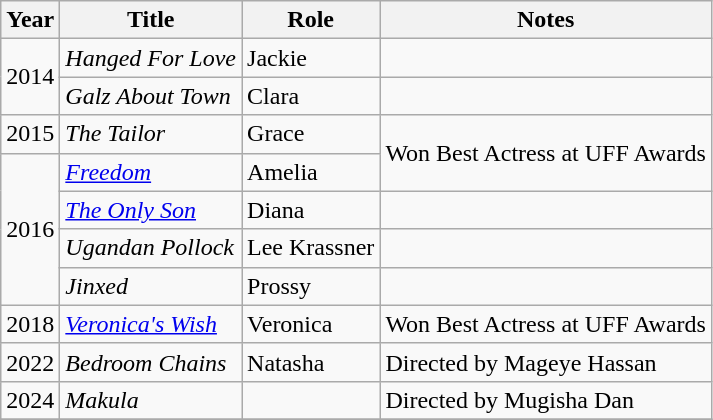<table class="wikitable sortable">
<tr>
<th>Year</th>
<th>Title</th>
<th>Role</th>
<th class="unsortable">Notes</th>
</tr>
<tr>
<td rowspan="2">2014</td>
<td><em>Hanged For Love</em></td>
<td>Jackie</td>
<td></td>
</tr>
<tr>
<td><em>Galz About Town</em></td>
<td>Clara</td>
<td></td>
</tr>
<tr>
<td>2015</td>
<td><em>The Tailor</em></td>
<td>Grace</td>
<td rowspan="2">Won Best Actress at UFF Awards</td>
</tr>
<tr>
<td rowspan="4">2016</td>
<td><em><a href='#'>Freedom</a></em></td>
<td>Amelia</td>
</tr>
<tr>
<td><em><a href='#'>The Only Son</a></em></td>
<td>Diana</td>
<td></td>
</tr>
<tr>
<td><em>Ugandan Pollock</em></td>
<td>Lee Krassner</td>
<td></td>
</tr>
<tr>
<td><em>Jinxed</em></td>
<td>Prossy</td>
<td></td>
</tr>
<tr>
<td>2018</td>
<td><em><a href='#'>Veronica's Wish</a></em></td>
<td>Veronica</td>
<td>Won Best Actress at UFF Awards</td>
</tr>
<tr>
<td>2022</td>
<td><em>Bedroom Chains</em></td>
<td>Natasha</td>
<td>Directed by Mageye Hassan</td>
</tr>
<tr>
<td>2024</td>
<td><em>Makula</em></td>
<td></td>
<td>Directed by Mugisha Dan</td>
</tr>
<tr>
</tr>
</table>
